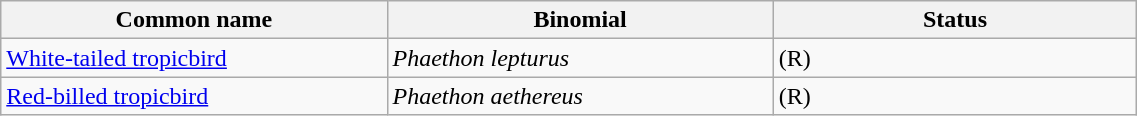<table width=60% class="wikitable">
<tr>
<th width=34%>Common name</th>
<th width=34%>Binomial</th>
<th width=32%>Status</th>
</tr>
<tr>
<td><a href='#'>White-tailed tropicbird</a></td>
<td><em>Phaethon lepturus</em></td>
<td>(R)</td>
</tr>
<tr>
<td><a href='#'>Red-billed tropicbird</a></td>
<td><em>Phaethon aethereus</em></td>
<td>(R)</td>
</tr>
</table>
